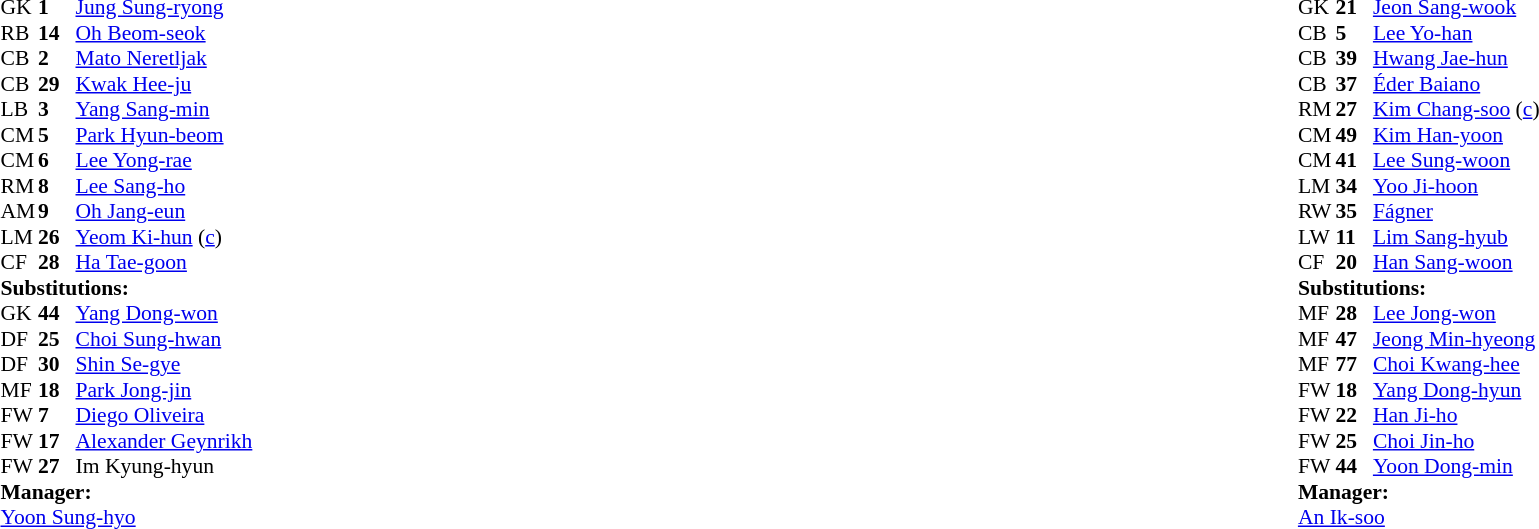<table width="100%">
<tr>
<td valign="top" width="50%"><br><table style="font-size: 90%" cellspacing="0" cellpadding="0">
<tr>
<th width=25></th>
<th width=25></th>
</tr>
<tr>
<td>GK</td>
<td><strong>1</strong></td>
<td> <a href='#'>Jung Sung-ryong</a></td>
</tr>
<tr>
<td>RB</td>
<td><strong>14</strong></td>
<td> <a href='#'>Oh Beom-seok</a></td>
<td></td>
</tr>
<tr>
<td>CB</td>
<td><strong>2</strong></td>
<td> <a href='#'>Mato Neretljak</a></td>
<td></td>
</tr>
<tr>
<td>CB</td>
<td><strong>29</strong></td>
<td> <a href='#'>Kwak Hee-ju</a></td>
<td></td>
<td></td>
</tr>
<tr>
<td>LB</td>
<td><strong>3</strong></td>
<td> <a href='#'>Yang Sang-min</a></td>
</tr>
<tr>
<td>CM</td>
<td><strong>5</strong></td>
<td> <a href='#'>Park Hyun-beom</a></td>
</tr>
<tr>
<td>CM</td>
<td><strong>6</strong></td>
<td> <a href='#'>Lee Yong-rae</a></td>
</tr>
<tr>
<td>RM</td>
<td><strong>8</strong></td>
<td> <a href='#'>Lee Sang-ho</a></td>
</tr>
<tr>
<td>AM</td>
<td><strong>9</strong></td>
<td> <a href='#'>Oh Jang-eun</a></td>
</tr>
<tr>
<td>LM</td>
<td><strong>26</strong></td>
<td> <a href='#'>Yeom Ki-hun</a> (<a href='#'>c</a>)</td>
</tr>
<tr>
<td>CF</td>
<td><strong>28</strong></td>
<td> <a href='#'>Ha Tae-goon</a></td>
<td></td>
<td></td>
</tr>
<tr>
<td colspan=3><strong>Substitutions:</strong></td>
</tr>
<tr>
<td>GK</td>
<td><strong>44</strong></td>
<td> <a href='#'>Yang Dong-won</a></td>
</tr>
<tr>
<td>DF</td>
<td><strong>25</strong></td>
<td> <a href='#'>Choi Sung-hwan</a></td>
<td></td>
<td></td>
</tr>
<tr>
<td>DF</td>
<td><strong>30</strong></td>
<td> <a href='#'>Shin Se-gye</a></td>
</tr>
<tr>
<td>MF</td>
<td><strong>18</strong></td>
<td> <a href='#'>Park Jong-jin</a></td>
</tr>
<tr>
<td>FW</td>
<td><strong>7</strong></td>
<td> <a href='#'>Diego Oliveira</a></td>
</tr>
<tr>
<td>FW</td>
<td><strong>17</strong></td>
<td> <a href='#'>Alexander Geynrikh</a></td>
</tr>
<tr>
<td>FW</td>
<td><strong>27</strong></td>
<td> Im Kyung-hyun</td>
<td></td>
<td></td>
</tr>
<tr>
<td colspan=3><strong>Manager:</strong></td>
</tr>
<tr>
<td colspan=4> <a href='#'>Yoon Sung-hyo</a></td>
</tr>
</table>
</td>
<td valign="top"></td>
<td valign="top" width="50%"><br><table style="font-size: 90%" cellspacing="0" cellpadding="0"  align="center">
<tr>
<th width="25"></th>
<th width="25"></th>
</tr>
<tr>
<td>GK</td>
<td><strong>21</strong></td>
<td> <a href='#'>Jeon Sang-wook</a></td>
</tr>
<tr>
<td>CB</td>
<td><strong>5</strong></td>
<td> <a href='#'>Lee Yo-han</a></td>
<td></td>
<td></td>
</tr>
<tr>
<td>CB</td>
<td><strong>39</strong></td>
<td> <a href='#'>Hwang Jae-hun</a></td>
</tr>
<tr>
<td>CB</td>
<td><strong>37</strong></td>
<td> <a href='#'>Éder Baiano</a></td>
</tr>
<tr>
<td>RM</td>
<td><strong>27</strong></td>
<td> <a href='#'>Kim Chang-soo</a> (<a href='#'>c</a>)</td>
</tr>
<tr>
<td>CM</td>
<td><strong>49</strong></td>
<td> <a href='#'>Kim Han-yoon</a></td>
<td></td>
</tr>
<tr>
<td>CM</td>
<td><strong>41</strong></td>
<td> <a href='#'>Lee Sung-woon</a></td>
<td></td>
<td></td>
</tr>
<tr>
<td>LM</td>
<td><strong>34</strong></td>
<td> <a href='#'>Yoo Ji-hoon</a></td>
<td></td>
<td></td>
</tr>
<tr>
<td>RW</td>
<td><strong>35</strong></td>
<td> <a href='#'>Fágner</a></td>
<td></td>
</tr>
<tr>
<td>LW</td>
<td><strong>11</strong></td>
<td> <a href='#'>Lim Sang-hyub</a></td>
<td></td>
</tr>
<tr>
<td>CF</td>
<td><strong>20</strong></td>
<td> <a href='#'>Han Sang-woon</a></td>
<td></td>
</tr>
<tr>
<td colspan=3><strong>Substitutions:</strong></td>
</tr>
<tr>
<td>MF</td>
<td><strong>28</strong></td>
<td> <a href='#'>Lee Jong-won</a></td>
</tr>
<tr>
<td>MF</td>
<td><strong>47</strong></td>
<td> <a href='#'>Jeong Min-hyeong</a></td>
</tr>
<tr>
<td>MF</td>
<td><strong>77</strong></td>
<td> <a href='#'>Choi Kwang-hee</a></td>
<td></td>
<td></td>
</tr>
<tr>
<td>FW</td>
<td><strong>18</strong></td>
<td> <a href='#'>Yang Dong-hyun</a></td>
<td></td>
<td></td>
</tr>
<tr>
<td>FW</td>
<td><strong>22</strong></td>
<td> <a href='#'>Han Ji-ho</a></td>
</tr>
<tr>
<td>FW</td>
<td><strong>25</strong></td>
<td> <a href='#'>Choi Jin-ho</a></td>
</tr>
<tr>
<td>FW</td>
<td><strong>44</strong></td>
<td> <a href='#'>Yoon Dong-min</a></td>
<td></td>
<td></td>
</tr>
<tr>
<td colspan=3><strong>Manager:</strong></td>
</tr>
<tr>
<td colspan=4> <a href='#'>An Ik-soo</a></td>
</tr>
</table>
</td>
</tr>
</table>
